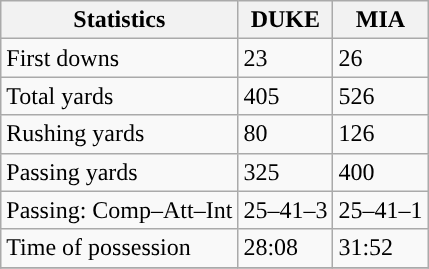<table class="wikitable" style="float: left;">
<tr>
<th>Statistics</th>
<th>DUKE</th>
<th>MIA</th>
</tr>
<tr>
<td>First downs</td>
<td>23</td>
<td>26</td>
</tr>
<tr>
<td>Total yards</td>
<td>405</td>
<td>526</td>
</tr>
<tr>
<td>Rushing yards</td>
<td>80</td>
<td>126</td>
</tr>
<tr>
<td>Passing yards</td>
<td>325</td>
<td>400</td>
</tr>
<tr>
<td>Passing: Comp–Att–Int</td>
<td>25–41–3</td>
<td>25–41–1</td>
</tr>
<tr>
<td>Time of possession</td>
<td>28:08</td>
<td>31:52</td>
</tr>
<tr>
</tr>
</table>
